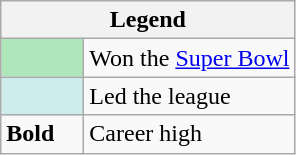<table class="wikitable mw-collapsible mw-collapsed">
<tr>
<th colspan="2">Legend</th>
</tr>
<tr>
<td style="background:#afe6ba; width:3em;"></td>
<td>Won the <a href='#'>Super Bowl</a></td>
</tr>
<tr>
<td style="background:#cfecec; width:3em;"></td>
<td>Led the league</td>
</tr>
<tr>
<td><strong>Bold</strong></td>
<td>Career high</td>
</tr>
</table>
